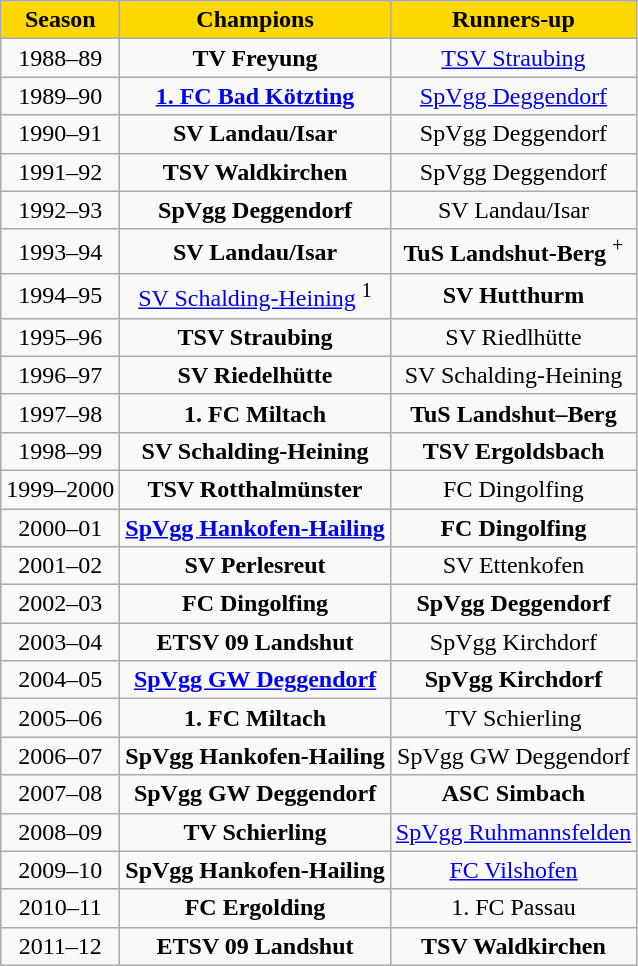<table class="wikitable">
<tr align="center" style="background:#FFD700">
<td><strong>Season</strong></td>
<td><strong>Champions</strong></td>
<td><strong>Runners-up</strong></td>
</tr>
<tr align="center">
<td>1988–89</td>
<td><strong>TV Freyung</strong></td>
<td><a href='#'>TSV Straubing</a></td>
</tr>
<tr align="center">
<td>1989–90</td>
<td><strong><a href='#'>1. FC Bad Kötzting</a></strong></td>
<td><a href='#'>SpVgg Deggendorf</a></td>
</tr>
<tr align="center">
<td>1990–91</td>
<td><strong>SV Landau/Isar</strong></td>
<td>SpVgg Deggendorf</td>
</tr>
<tr align="center">
<td>1991–92</td>
<td><strong>TSV Waldkirchen</strong></td>
<td>SpVgg Deggendorf</td>
</tr>
<tr align="center">
<td>1992–93</td>
<td><strong>SpVgg Deggendorf</strong></td>
<td>SV Landau/Isar</td>
</tr>
<tr align="center">
<td>1993–94</td>
<td><strong>SV Landau/Isar</strong></td>
<td><strong>TuS Landshut-Berg</strong> <sup>+</sup></td>
</tr>
<tr align="center">
<td>1994–95</td>
<td><a href='#'>SV Schalding-Heining</a> <sup>1</sup></td>
<td><strong>SV Hutthurm</strong></td>
</tr>
<tr align="center">
<td>1995–96</td>
<td><strong>TSV Straubing</strong></td>
<td>SV Riedlhütte</td>
</tr>
<tr align="center">
<td>1996–97</td>
<td><strong>SV Riedelhütte</strong></td>
<td>SV Schalding-Heining</td>
</tr>
<tr align="center">
<td>1997–98</td>
<td><strong>1. FC Miltach</strong></td>
<td><strong>TuS Landshut–Berg</strong></td>
</tr>
<tr align="center">
<td>1998–99</td>
<td><strong>SV Schalding-Heining</strong></td>
<td><strong>TSV Ergoldsbach</strong></td>
</tr>
<tr align="center">
<td>1999–2000</td>
<td><strong>TSV Rotthalmünster</strong></td>
<td>FC Dingolfing</td>
</tr>
<tr align="center">
<td>2000–01</td>
<td><strong><a href='#'>SpVgg Hankofen-Hailing</a></strong></td>
<td><strong>FC Dingolfing</strong></td>
</tr>
<tr align="center">
<td>2001–02</td>
<td><strong>SV Perlesreut</strong></td>
<td>SV Ettenkofen</td>
</tr>
<tr align="center">
<td>2002–03</td>
<td><strong>FC Dingolfing</strong></td>
<td><strong>SpVgg Deggendorf</strong></td>
</tr>
<tr align="center">
<td>2003–04</td>
<td><strong>ETSV 09 Landshut</strong></td>
<td>SpVgg Kirchdorf</td>
</tr>
<tr align="center">
<td>2004–05</td>
<td><strong><a href='#'>SpVgg GW Deggendorf</a></strong></td>
<td><strong>SpVgg Kirchdorf</strong></td>
</tr>
<tr align="center">
<td>2005–06</td>
<td><strong>1. FC Miltach</strong></td>
<td>TV Schierling</td>
</tr>
<tr align="center">
<td>2006–07</td>
<td><strong>SpVgg Hankofen-Hailing</strong></td>
<td>SpVgg GW Deggendorf</td>
</tr>
<tr align="center">
<td>2007–08</td>
<td><strong>SpVgg GW Deggendorf</strong></td>
<td><strong>ASC Simbach</strong></td>
</tr>
<tr align="center">
<td>2008–09</td>
<td><strong>TV Schierling</strong></td>
<td><a href='#'>SpVgg Ruhmannsfelden</a></td>
</tr>
<tr align="center">
<td>2009–10</td>
<td><strong>SpVgg Hankofen-Hailing</strong></td>
<td><a href='#'>FC Vilshofen</a></td>
</tr>
<tr align="center">
<td>2010–11</td>
<td><strong>FC Ergolding</strong></td>
<td>1. FC Passau</td>
</tr>
<tr align="center">
<td>2011–12</td>
<td><strong>ETSV 09 Landshut</strong></td>
<td><strong>TSV Waldkirchen</strong></td>
</tr>
</table>
